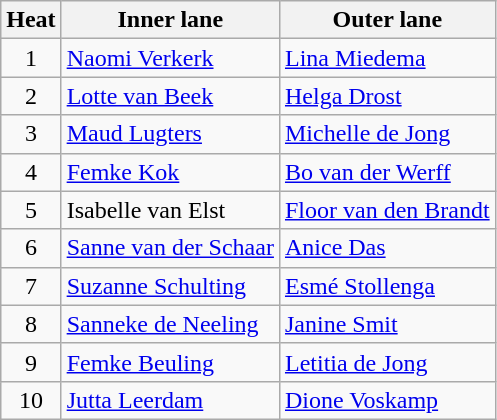<table class="wikitable">
<tr>
<th>Heat</th>
<th>Inner lane</th>
<th>Outer lane</th>
</tr>
<tr>
<td align="center">1</td>
<td><a href='#'>Naomi Verkerk</a></td>
<td><a href='#'>Lina Miedema</a></td>
</tr>
<tr>
<td align="center">2</td>
<td><a href='#'>Lotte van Beek</a></td>
<td><a href='#'>Helga Drost</a></td>
</tr>
<tr>
<td align="center">3</td>
<td><a href='#'>Maud Lugters</a></td>
<td><a href='#'>Michelle de Jong</a></td>
</tr>
<tr>
<td align="center">4</td>
<td><a href='#'>Femke Kok</a></td>
<td><a href='#'>Bo van der Werff</a></td>
</tr>
<tr>
<td align="center">5</td>
<td>Isabelle van Elst</td>
<td><a href='#'>Floor van den Brandt</a></td>
</tr>
<tr>
<td align="center">6</td>
<td><a href='#'>Sanne van der Schaar</a></td>
<td><a href='#'>Anice Das</a></td>
</tr>
<tr>
<td align="center">7</td>
<td><a href='#'>Suzanne Schulting</a></td>
<td><a href='#'>Esmé Stollenga</a></td>
</tr>
<tr>
<td align="center">8</td>
<td><a href='#'>Sanneke de Neeling</a></td>
<td><a href='#'>Janine Smit</a></td>
</tr>
<tr>
<td align="center">9</td>
<td><a href='#'>Femke Beuling</a></td>
<td><a href='#'>Letitia de Jong</a></td>
</tr>
<tr>
<td align="center">10</td>
<td><a href='#'>Jutta Leerdam</a></td>
<td><a href='#'>Dione Voskamp</a></td>
</tr>
</table>
